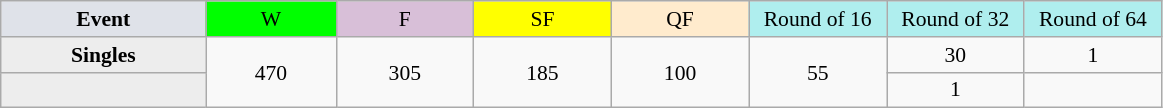<table class=wikitable style=font-size:90%;text-align:center>
<tr>
<td style="width:130px; background:#dfe2e9;"><strong>Event</strong></td>
<td style="width:80px; background:lime;">W</td>
<td style="width:85px; background:thistle;">F</td>
<td style="width:85px; background:#ff0;">SF</td>
<td style="width:85px; background:#ffebcd;">QF</td>
<td style="width:85px; background:#afeeee;">Round of 16</td>
<td style="width:85px; background:#afeeee;">Round of 32</td>
<td style="width:85px; background:#afeeee;">Round of 64</td>
</tr>
<tr>
<th style="background:#ededed;">Singles</th>
<td rowspan=2>470</td>
<td rowspan=2>305</td>
<td rowspan=2>185</td>
<td rowspan=2>100</td>
<td rowspan=2>55</td>
<td>30</td>
<td>1</td>
</tr>
<tr>
<th style="background:#ededed;"></th>
<td>1</td>
<td></td>
</tr>
</table>
